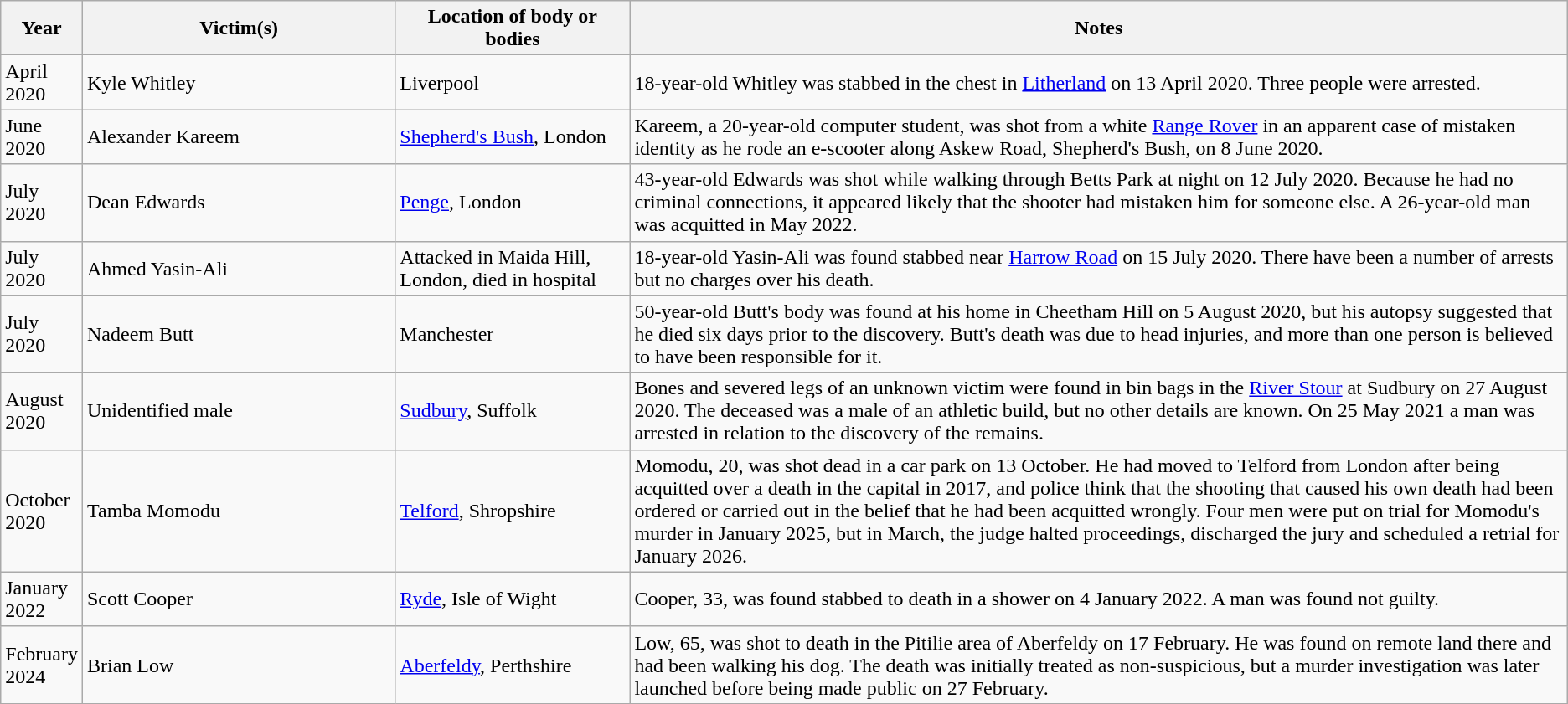<table class="wikitable sortable">
<tr>
<th width=5%>Year</th>
<th style="width:20%;">Victim(s)</th>
<th style="width:15%;">Location of body or bodies</th>
<th style="width:60%;">Notes</th>
</tr>
<tr>
<td>April 2020</td>
<td>Kyle Whitley</td>
<td>Liverpool</td>
<td>18-year-old Whitley was stabbed in the chest in <a href='#'>Litherland</a> on 13 April 2020. Three people were arrested.</td>
</tr>
<tr>
<td>June 2020</td>
<td>Alexander Kareem</td>
<td><a href='#'>Shepherd's Bush</a>, London</td>
<td>Kareem, a 20-year-old computer student, was shot from a white <a href='#'>Range Rover</a> in an apparent case of mistaken identity as he rode an e-scooter along Askew Road, Shepherd's Bush, on 8 June 2020.</td>
</tr>
<tr>
<td>July 2020</td>
<td>Dean Edwards</td>
<td><a href='#'>Penge</a>, London</td>
<td>43-year-old Edwards was shot while walking through Betts Park at night on 12 July 2020. Because he had no criminal connections, it appeared likely that the shooter had mistaken him for someone else. A 26-year-old man was acquitted in May 2022.</td>
</tr>
<tr>
<td>July 2020</td>
<td>Ahmed Yasin-Ali</td>
<td>Attacked in Maida Hill, London, died in hospital</td>
<td>18-year-old Yasin-Ali was found stabbed near <a href='#'>Harrow Road</a> on 15 July 2020. There have been a number of arrests but no charges over his death.</td>
</tr>
<tr>
<td>July 2020</td>
<td>Nadeem Butt</td>
<td>Manchester</td>
<td>50-year-old Butt's body was found at his home in Cheetham Hill on 5 August 2020, but his autopsy suggested that he died six days prior to the discovery. Butt's death was due to head injuries, and more than one person is believed to have been responsible for it.</td>
</tr>
<tr>
<td>August 2020</td>
<td>Unidentified male</td>
<td><a href='#'>Sudbury</a>, Suffolk</td>
<td>Bones and severed legs of an unknown victim were found in bin bags in the <a href='#'>River Stour</a> at Sudbury on 27 August 2020. The deceased was a male of an athletic build, but no other details are known. On 25 May 2021 a man was arrested in relation to the discovery of the remains.</td>
</tr>
<tr>
<td>October 2020</td>
<td>Tamba Momodu</td>
<td><a href='#'>Telford</a>, Shropshire</td>
<td>Momodu, 20, was shot dead in a car park on 13 October. He had moved to Telford from London after being acquitted over a death in the capital in 2017, and police think that the shooting that caused his own death had been ordered or carried out in the belief that he had been acquitted wrongly. Four men were put on trial for Momodu's murder in January 2025, but in March, the judge halted proceedings, discharged the jury and scheduled a retrial for January 2026.</td>
</tr>
<tr>
<td>January 2022</td>
<td>Scott Cooper</td>
<td><a href='#'>Ryde</a>, Isle of Wight</td>
<td>Cooper, 33, was found stabbed to death in a shower on 4 January 2022. A man was found not guilty.</td>
</tr>
<tr>
<td>February 2024</td>
<td>Brian Low</td>
<td><a href='#'>Aberfeldy</a>, Perthshire</td>
<td>Low, 65, was shot to death in the Pitilie area of Aberfeldy on 17 February. He was found on remote land there and had been walking his dog. The death was initially treated as non-suspicious, but a murder investigation was later launched before being made public on 27 February.</td>
</tr>
</table>
